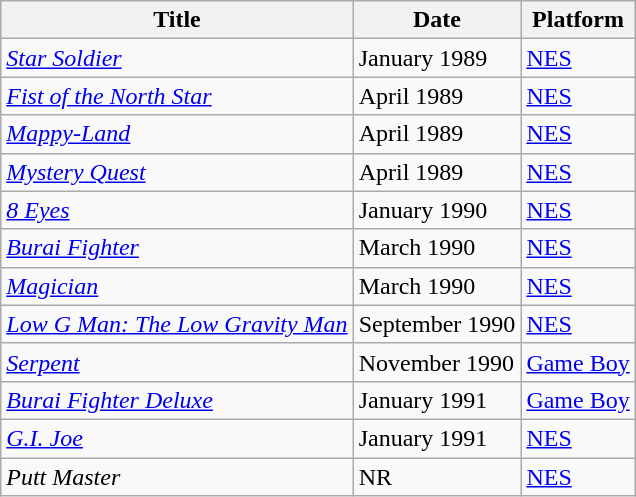<table class="wikitable">
<tr>
<th>Title</th>
<th>Date</th>
<th>Platform</th>
</tr>
<tr>
<td><em><a href='#'>Star Soldier</a></em></td>
<td>January 1989</td>
<td><a href='#'>NES</a></td>
</tr>
<tr>
<td><em><a href='#'>Fist of the North Star</a></em></td>
<td>April 1989</td>
<td><a href='#'>NES</a></td>
</tr>
<tr>
<td><em><a href='#'>Mappy-Land</a></em></td>
<td>April 1989</td>
<td><a href='#'>NES</a></td>
</tr>
<tr>
<td><em><a href='#'>Mystery Quest</a></em></td>
<td>April 1989</td>
<td><a href='#'>NES</a></td>
</tr>
<tr>
<td><em><a href='#'>8 Eyes</a></em></td>
<td>January 1990</td>
<td><a href='#'>NES</a></td>
</tr>
<tr>
<td><em><a href='#'>Burai Fighter</a></em></td>
<td>March 1990</td>
<td><a href='#'>NES</a></td>
</tr>
<tr>
<td><em><a href='#'>Magician</a></em></td>
<td>March 1990</td>
<td><a href='#'>NES</a></td>
</tr>
<tr>
<td><em><a href='#'>Low G Man: The Low Gravity Man</a></em></td>
<td>September 1990</td>
<td><a href='#'>NES</a></td>
</tr>
<tr>
<td><em><a href='#'>Serpent</a></em></td>
<td>November 1990</td>
<td><a href='#'>Game Boy</a></td>
</tr>
<tr>
<td><em><a href='#'>Burai Fighter Deluxe</a></em></td>
<td>January 1991</td>
<td><a href='#'>Game Boy</a></td>
</tr>
<tr>
<td><em><a href='#'>G.I. Joe</a></em></td>
<td>January 1991</td>
<td><a href='#'>NES</a></td>
</tr>
<tr>
<td><em>Putt Master</em></td>
<td>NR</td>
<td><a href='#'>NES</a></td>
</tr>
</table>
